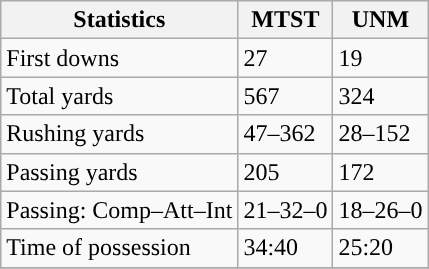<table class="wikitable" style="float: left;">
<tr>
<th>Statistics</th>
<th>MTST</th>
<th>UNM</th>
</tr>
<tr>
<td>First downs</td>
<td>27</td>
<td>19</td>
</tr>
<tr>
<td>Total yards</td>
<td>567</td>
<td>324</td>
</tr>
<tr>
<td>Rushing yards</td>
<td>47–362</td>
<td>28–152</td>
</tr>
<tr>
<td>Passing yards</td>
<td>205</td>
<td>172</td>
</tr>
<tr>
<td>Passing: Comp–Att–Int</td>
<td>21–32–0</td>
<td>18–26–0</td>
</tr>
<tr>
<td>Time of possession</td>
<td>34:40</td>
<td>25:20</td>
</tr>
<tr>
</tr>
</table>
